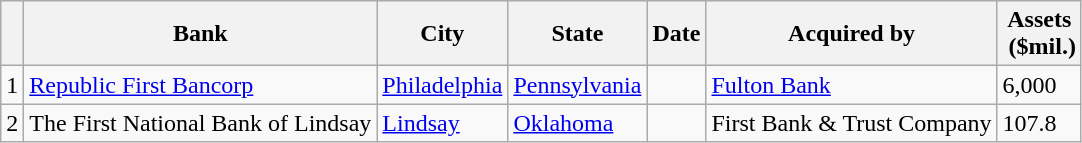<table class="wikitable sortable">
<tr>
<th></th>
<th>Bank</th>
<th>City</th>
<th>State</th>
<th>Date</th>
<th>Acquired by</th>
<th>Assets<br> ($mil.)</th>
</tr>
<tr>
<td>1</td>
<td><a href='#'>Republic First Bancorp</a></td>
<td><a href='#'>Philadelphia</a></td>
<td><a href='#'>Pennsylvania</a></td>
<td></td>
<td><a href='#'>Fulton Bank</a></td>
<td>6,000</td>
</tr>
<tr>
<td>2</td>
<td>The First National Bank of Lindsay</td>
<td><a href='#'>Lindsay</a></td>
<td><a href='#'>Oklahoma</a></td>
<td></td>
<td>First Bank & Trust Company</td>
<td>107.8</td>
</tr>
</table>
